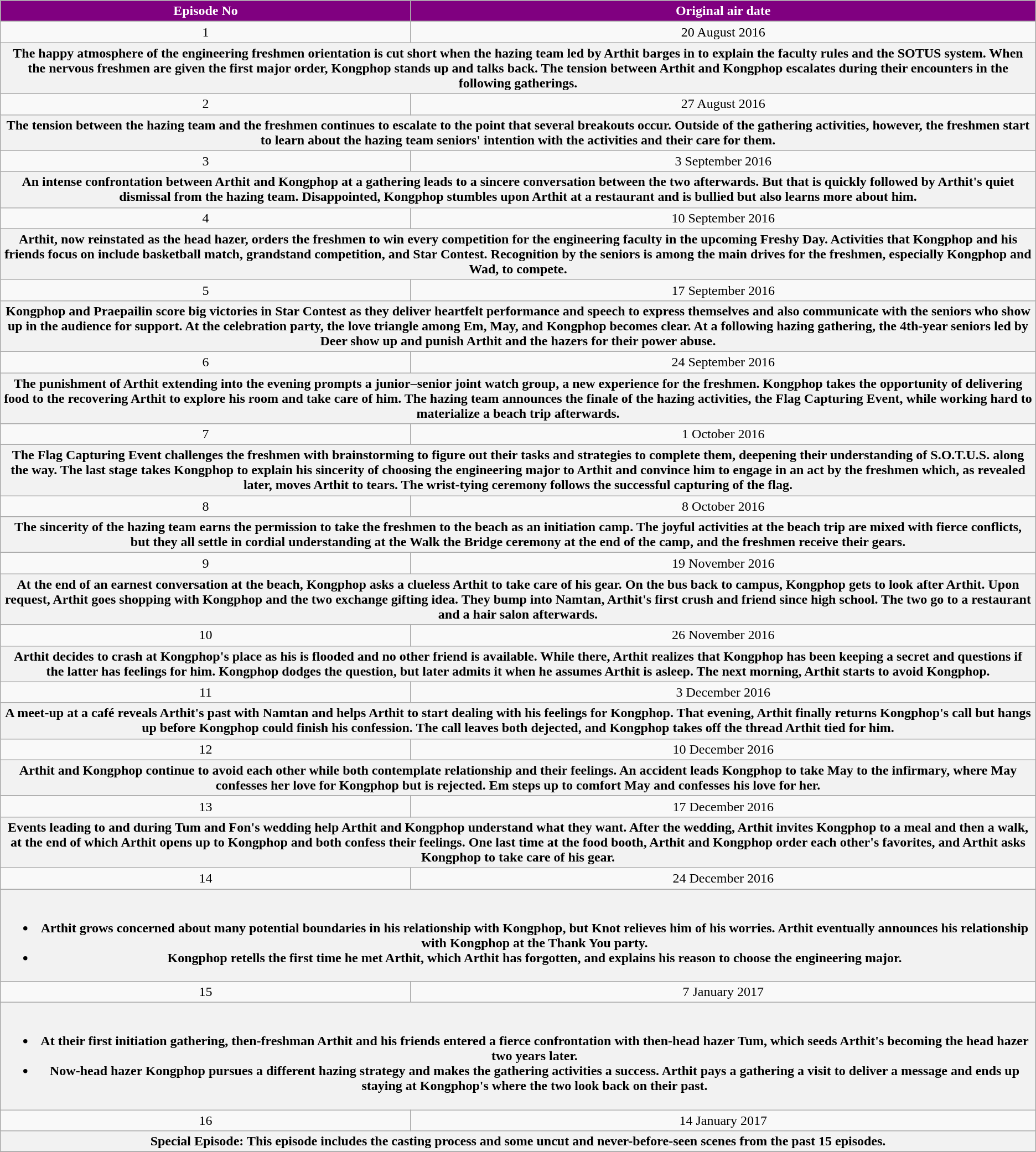<table class="wikitable mw-collapsible plainrowheaders" style="text-align:center">
<tr>
<th scope="col" style="background:#800080; color:white">Episode No</th>
<th scope="col" style="background:#800080; color:white">Original air date</th>
</tr>
<tr>
<td>1</td>
<td scope="row">20 August 2016</td>
</tr>
<tr>
<th scope="row" colspan="2">The happy atmosphere of the engineering freshmen orientation is cut short when the hazing team led by Arthit barges in to explain the faculty rules and the SOTUS system. When the nervous freshmen are given the first major order, Kongphop stands up and talks back. The tension between Arthit and Kongphop escalates during their encounters in the following gatherings.</th>
</tr>
<tr>
<td>2</td>
<td scope="row">27 August 2016</td>
</tr>
<tr>
<th scope="row" colspan="2">The tension between the hazing team and the freshmen continues to escalate to the point that several breakouts occur. Outside of the gathering activities, however, the freshmen start to learn about the hazing team seniors' intention with the activities and their care for them.</th>
</tr>
<tr>
<td>3</td>
<td scope="row">3 September 2016</td>
</tr>
<tr>
<th scope="row" colspan="2">An intense confrontation between Arthit and Kongphop at a gathering leads to a sincere conversation between the two afterwards. But that is quickly followed by Arthit's quiet dismissal from the hazing team. Disappointed, Kongphop stumbles upon Arthit at a restaurant and is bullied but also learns more about him.</th>
</tr>
<tr>
<td>4</td>
<td scope="row">10 September 2016</td>
</tr>
<tr>
<th scope="row" colspan="2">Arthit, now reinstated as the head hazer, orders the freshmen to win every competition for the engineering faculty in the upcoming Freshy Day. Activities that Kongphop and his friends focus on include basketball match, grandstand competition, and Star Contest. Recognition by the seniors is among the main drives for the freshmen, especially Kongphop and Wad, to compete.</th>
</tr>
<tr>
<td>5</td>
<td scope="row">17 September 2016</td>
</tr>
<tr>
<th scope="row" colspan="2">Kongphop and Praepailin score big victories in Star Contest as they deliver heartfelt performance and speech to express themselves and also communicate with the seniors who show up in the audience for support. At the celebration party, the love triangle among Em, May, and Kongphop becomes clear. At a following hazing gathering, the 4th-year seniors led by Deer show up and punish Arthit and the hazers for their power abuse.</th>
</tr>
<tr>
<td>6</td>
<td scope="row">24 September 2016</td>
</tr>
<tr>
<th scope="row" colspan="2">The punishment of Arthit extending into the evening prompts a junior–senior joint watch group, a new experience for the freshmen. Kongphop takes the opportunity of delivering food to the recovering Arthit to explore his room and take care of him. The hazing team announces the finale of the hazing activities, the Flag Capturing Event, while working hard to materialize a beach trip afterwards.</th>
</tr>
<tr>
<td>7</td>
<td scope="row">1 October 2016</td>
</tr>
<tr>
<th scope="row" colspan="2">The Flag Capturing Event challenges the freshmen with brainstorming to figure out their tasks and strategies to complete them, deepening their understanding of S.O.T.U.S. along the way. The last stage takes Kongphop to explain his sincerity of choosing the engineering major to Arthit and convince him to engage in an act by the freshmen which, as revealed later, moves Arthit to tears. The wrist-tying ceremony follows the successful capturing of the flag.</th>
</tr>
<tr>
<td>8</td>
<td scope="row">8 October 2016</td>
</tr>
<tr>
<th scope="row" colspan="2">The sincerity of the hazing team earns the permission to take the freshmen to the beach as an initiation camp. The joyful activities at the beach trip are mixed with fierce conflicts, but they all settle in cordial understanding at the Walk the Bridge ceremony at the end of the camp, and the freshmen receive their gears.</th>
</tr>
<tr>
<td>9</td>
<td scope="row">19 November 2016</td>
</tr>
<tr>
<th scope="row" colspan="2">At the end of an earnest conversation at the beach, Kongphop asks a clueless Arthit to take care of his gear. On the bus back to campus, Kongphop gets to look after Arthit. Upon request, Arthit goes shopping with Kongphop and the two exchange gifting idea. They bump into Namtan, Arthit's first crush and friend since high school. The two go to a restaurant and a hair salon afterwards.</th>
</tr>
<tr>
<td>10</td>
<td scope="row">26 November 2016</td>
</tr>
<tr>
<th scope="row" colspan="2">Arthit decides to crash at Kongphop's place as his is flooded and no other friend is available. While there, Arthit realizes that Kongphop has been keeping a secret and questions if the latter has feelings for him. Kongphop dodges the question, but later admits it when he assumes Arthit is asleep. The next morning, Arthit starts to avoid Kongphop.</th>
</tr>
<tr>
<td>11</td>
<td scope="row">3 December 2016</td>
</tr>
<tr>
<th scope="row" colspan="2">A meet-up at a café reveals Arthit's past with Namtan and helps Arthit to start dealing with his feelings for Kongphop. That evening, Arthit finally returns Kongphop's call but hangs up before Kongphop could finish his confession. The call leaves both dejected, and Kongphop takes off the thread Arthit tied for him.</th>
</tr>
<tr>
<td>12</td>
<td scope="row">10 December 2016</td>
</tr>
<tr>
<th scope="row" colspan="2">Arthit and Kongphop continue to avoid each other while both contemplate relationship and their feelings. An accident leads Kongphop to take May to the infirmary, where May confesses her love for Kongphop but is rejected. Em steps up to comfort May and confesses his love for her.</th>
</tr>
<tr>
<td>13</td>
<td scope="row">17 December 2016</td>
</tr>
<tr>
<th scope="row" colspan="2">Events leading to and during Tum and Fon's wedding help Arthit and Kongphop understand what they want. After the wedding, Arthit invites Kongphop to a meal and then a walk, at the end of which Arthit opens up to Kongphop and both confess their feelings. One last time at the food booth, Arthit and Kongphop order each other's favorites, and Arthit asks Kongphop to take care of his gear.</th>
</tr>
<tr>
<td>14</td>
<td scope="row">24 December 2016</td>
</tr>
<tr>
<th scope="row" colspan="2"><br><ul><li>Arthit grows concerned about many potential boundaries in his relationship with Kongphop, but Knot relieves him of his worries. Arthit eventually announces his relationship with Kongphop at the Thank You party.</li><li>Kongphop retells the first time he met Arthit, which Arthit has forgotten, and explains his reason to choose the engineering major.</li></ul></th>
</tr>
<tr>
<td>15</td>
<td scope="row">7 January 2017</td>
</tr>
<tr>
<th scope="row" colspan="2"><br><ul><li>At their first initiation gathering, then-freshman Arthit and his friends entered a fierce confrontation with then-head hazer Tum, which seeds Arthit's becoming the head hazer two years later.</li><li>Now-head hazer Kongphop pursues a different hazing strategy and makes the gathering activities a success. Arthit pays a gathering a visit to deliver a message and ends up staying at Kongphop's where the two look back on their past.</li></ul></th>
</tr>
<tr>
<td>16</td>
<td scope="row">14 January 2017</td>
</tr>
<tr>
<th scope="row" colspan="2">Special Episode: This episode includes the casting process and some uncut and never-before-seen scenes from the past 15 episodes.</th>
</tr>
<tr>
</tr>
</table>
